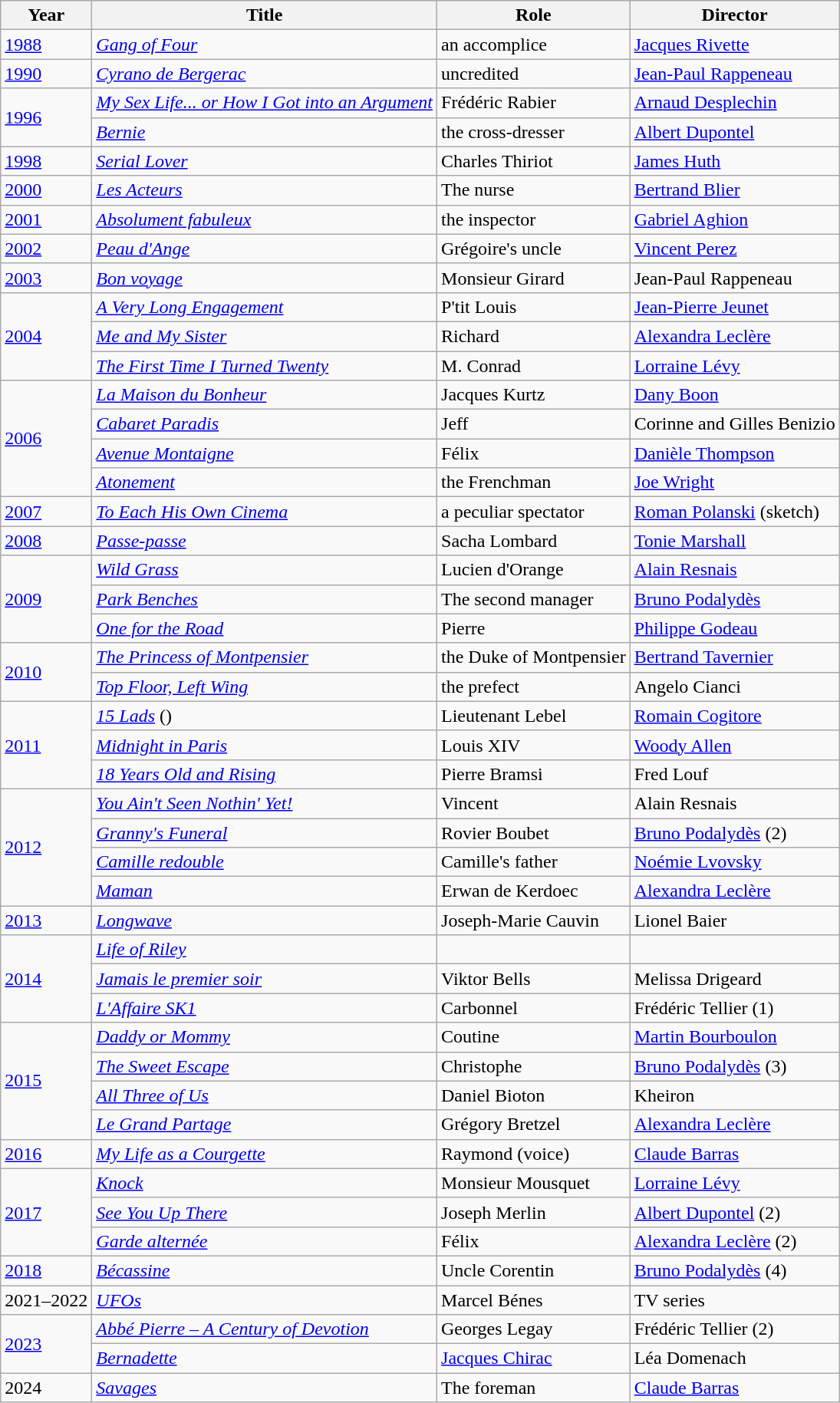<table class="wikitable sortable">
<tr>
<th>Year</th>
<th>Title</th>
<th>Role</th>
<th>Director</th>
</tr>
<tr>
<td><a href='#'>1988</a></td>
<td><em><a href='#'>Gang of Four</a></em></td>
<td>an accomplice</td>
<td><a href='#'>Jacques Rivette</a></td>
</tr>
<tr>
<td><a href='#'>1990</a></td>
<td><em><a href='#'>Cyrano de Bergerac</a></em></td>
<td>uncredited</td>
<td><a href='#'>Jean-Paul Rappeneau</a></td>
</tr>
<tr>
<td rowspan="2"><a href='#'>1996</a></td>
<td><em><a href='#'>My Sex Life... or How I Got into an Argument</a></em></td>
<td>Frédéric Rabier</td>
<td><a href='#'>Arnaud Desplechin</a></td>
</tr>
<tr>
<td><em><a href='#'>Bernie</a></em></td>
<td>the cross-dresser</td>
<td><a href='#'>Albert Dupontel</a></td>
</tr>
<tr>
<td><a href='#'>1998</a></td>
<td><em><a href='#'>Serial Lover</a></em></td>
<td>Charles Thiriot</td>
<td><a href='#'>James Huth</a></td>
</tr>
<tr>
<td><a href='#'>2000</a></td>
<td><em><a href='#'>Les Acteurs</a></em></td>
<td>The nurse</td>
<td><a href='#'>Bertrand Blier</a></td>
</tr>
<tr>
<td><a href='#'>2001</a></td>
<td><em><a href='#'>Absolument fabuleux</a></em></td>
<td>the inspector</td>
<td><a href='#'>Gabriel Aghion</a></td>
</tr>
<tr>
<td><a href='#'>2002</a></td>
<td><em><a href='#'>Peau d'Ange</a></em></td>
<td>Grégoire's uncle</td>
<td><a href='#'>Vincent Perez</a></td>
</tr>
<tr>
<td><a href='#'>2003</a></td>
<td><em><a href='#'>Bon voyage</a></em></td>
<td>Monsieur Girard</td>
<td>Jean-Paul Rappeneau</td>
</tr>
<tr>
<td rowspan="3"><a href='#'>2004</a></td>
<td><em><a href='#'>A Very Long Engagement</a></em></td>
<td>P'tit Louis</td>
<td><a href='#'>Jean-Pierre Jeunet</a></td>
</tr>
<tr>
<td><em><a href='#'>Me and My Sister</a></em></td>
<td>Richard</td>
<td><a href='#'>Alexandra Leclère</a></td>
</tr>
<tr>
<td><em><a href='#'>The First Time I Turned Twenty</a></em></td>
<td>M. Conrad</td>
<td><a href='#'>Lorraine Lévy</a></td>
</tr>
<tr>
<td rowspan="4"><a href='#'>2006</a></td>
<td><em><a href='#'>La Maison du Bonheur</a></em></td>
<td>Jacques Kurtz</td>
<td><a href='#'>Dany Boon</a></td>
</tr>
<tr>
<td><em><a href='#'>Cabaret Paradis</a></em></td>
<td>Jeff</td>
<td>Corinne and Gilles Benizio</td>
</tr>
<tr>
<td><em><a href='#'>Avenue Montaigne</a></em></td>
<td>Félix</td>
<td><a href='#'>Danièle Thompson</a></td>
</tr>
<tr>
<td><em><a href='#'>Atonement</a></em></td>
<td>the Frenchman</td>
<td><a href='#'>Joe Wright</a></td>
</tr>
<tr>
<td><a href='#'>2007</a></td>
<td><em><a href='#'>To Each His Own Cinema</a></em></td>
<td>a peculiar spectator</td>
<td><a href='#'>Roman Polanski</a> (sketch)</td>
</tr>
<tr>
<td><a href='#'>2008</a></td>
<td><em><a href='#'>Passe-passe</a></em></td>
<td>Sacha Lombard</td>
<td><a href='#'>Tonie Marshall</a></td>
</tr>
<tr>
<td rowspan="3"><a href='#'>2009</a></td>
<td><em><a href='#'>Wild Grass</a></em></td>
<td>Lucien d'Orange</td>
<td><a href='#'>Alain Resnais</a></td>
</tr>
<tr>
<td><em><a href='#'>Park Benches</a></em></td>
<td>The second manager</td>
<td><a href='#'>Bruno Podalydès</a></td>
</tr>
<tr>
<td><em><a href='#'>One for the Road</a></em></td>
<td>Pierre</td>
<td><a href='#'>Philippe Godeau</a></td>
</tr>
<tr>
<td rowspan="2"><a href='#'>2010</a></td>
<td><em><a href='#'>The Princess of Montpensier</a></em></td>
<td>the Duke of Montpensier</td>
<td><a href='#'>Bertrand Tavernier</a></td>
</tr>
<tr>
<td><em><a href='#'>Top Floor, Left Wing</a></em></td>
<td>the prefect</td>
<td>Angelo Cianci</td>
</tr>
<tr>
<td rowspan="3"><a href='#'>2011</a></td>
<td><em><a href='#'>15 Lads</a></em> ()</td>
<td>Lieutenant Lebel</td>
<td><a href='#'>Romain Cogitore</a></td>
</tr>
<tr>
<td><em><a href='#'>Midnight in Paris</a></em></td>
<td>Louis XIV</td>
<td><a href='#'>Woody Allen</a></td>
</tr>
<tr>
<td><em><a href='#'>18 Years Old and Rising</a></em></td>
<td>Pierre Bramsi</td>
<td>Fred Louf</td>
</tr>
<tr>
<td rowspan="4"><a href='#'>2012</a></td>
<td><em><a href='#'>You Ain't Seen Nothin' Yet!</a></em></td>
<td>Vincent</td>
<td>Alain Resnais</td>
</tr>
<tr>
<td><em><a href='#'>Granny's Funeral</a></em></td>
<td>Rovier Boubet</td>
<td><a href='#'>Bruno Podalydès</a> (2)</td>
</tr>
<tr>
<td><em><a href='#'>Camille redouble</a></em></td>
<td>Camille's father</td>
<td><a href='#'>Noémie Lvovsky</a></td>
</tr>
<tr>
<td><em><a href='#'>Maman</a></em></td>
<td>Erwan de Kerdoec</td>
<td><a href='#'>Alexandra Leclère</a></td>
</tr>
<tr>
<td><a href='#'>2013</a></td>
<td><em><a href='#'>Longwave</a></em></td>
<td>Joseph-Marie Cauvin</td>
<td>Lionel Baier</td>
</tr>
<tr>
<td rowspan="3"><a href='#'>2014</a></td>
<td><em><a href='#'>Life of Riley</a></em></td>
<td></td>
<td></td>
</tr>
<tr>
<td><em><a href='#'>Jamais le premier soir</a></em></td>
<td>Viktor Bells</td>
<td>Melissa Drigeard</td>
</tr>
<tr>
<td><em><a href='#'>L'Affaire SK1</a></em></td>
<td>Carbonnel</td>
<td>Frédéric Tellier (1)</td>
</tr>
<tr>
<td rowspan="4"><a href='#'>2015</a></td>
<td><em><a href='#'>Daddy or Mommy</a></em></td>
<td>Coutine</td>
<td><a href='#'>Martin Bourboulon</a></td>
</tr>
<tr>
<td><em><a href='#'>The Sweet Escape</a></em></td>
<td>Christophe</td>
<td><a href='#'>Bruno Podalydès</a> (3)</td>
</tr>
<tr>
<td><em><a href='#'>All Three of Us</a></em></td>
<td>Daniel Bioton</td>
<td>Kheiron</td>
</tr>
<tr>
<td><em><a href='#'>Le Grand Partage</a></em></td>
<td>Grégory Bretzel</td>
<td><a href='#'>Alexandra Leclère</a></td>
</tr>
<tr>
<td><a href='#'>2016</a></td>
<td><em><a href='#'>My Life as a Courgette</a></em></td>
<td>Raymond (voice)</td>
<td><a href='#'>Claude Barras</a></td>
</tr>
<tr>
<td rowspan="3"><a href='#'>2017</a></td>
<td><em><a href='#'>Knock</a></em></td>
<td>Monsieur Mousquet</td>
<td><a href='#'>Lorraine Lévy</a></td>
</tr>
<tr>
<td><em><a href='#'>See You Up There</a></em></td>
<td>Joseph Merlin</td>
<td><a href='#'>Albert Dupontel</a> (2)</td>
</tr>
<tr>
<td><em><a href='#'>Garde alternée</a></em></td>
<td>Félix</td>
<td><a href='#'>Alexandra Leclère</a> (2)</td>
</tr>
<tr>
<td><a href='#'>2018</a></td>
<td><em><a href='#'>Bécassine</a></em></td>
<td>Uncle Corentin</td>
<td><a href='#'>Bruno Podalydès</a> (4)</td>
</tr>
<tr>
<td>2021–2022</td>
<td><em><a href='#'>UFOs</a></em></td>
<td>Marcel Bénes</td>
<td>TV series</td>
</tr>
<tr>
<td rowspan=2><a href='#'>2023</a></td>
<td><em><a href='#'>Abbé Pierre – A Century of Devotion</a></em></td>
<td>Georges Legay</td>
<td>Frédéric Tellier (2)</td>
</tr>
<tr>
<td><em><a href='#'>Bernadette</a></em></td>
<td><a href='#'>Jacques Chirac</a></td>
<td>Léa Domenach</td>
</tr>
<tr>
<td>2024</td>
<td><em><a href='#'>Savages</a></em></td>
<td>The foreman</td>
<td><a href='#'>Claude Barras</a></td>
</tr>
</table>
